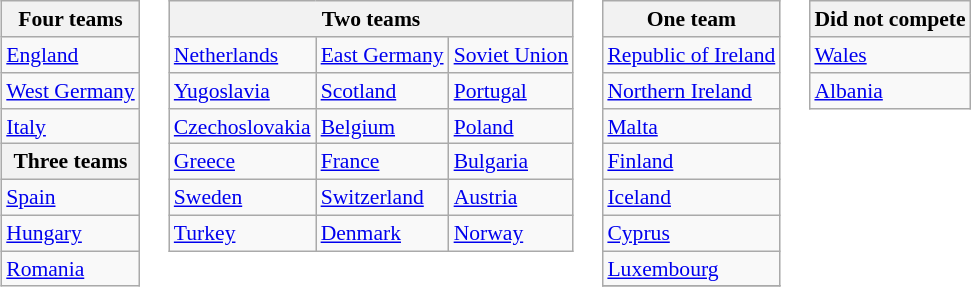<table>
<tr valign=top style="font-size:90%">
<td><br><table class="wikitable">
<tr>
<th>Four teams</th>
</tr>
<tr>
<td> <a href='#'>England</a></td>
</tr>
<tr>
<td> <a href='#'>West Germany</a></td>
</tr>
<tr>
<td> <a href='#'>Italy</a></td>
</tr>
<tr>
<th>Three teams</th>
</tr>
<tr>
<td> <a href='#'>Spain</a></td>
</tr>
<tr>
<td> <a href='#'>Hungary</a></td>
</tr>
<tr>
<td> <a href='#'>Romania</a></td>
</tr>
</table>
</td>
<td><br><table class="wikitable">
<tr>
<th colspan="3">Two teams</th>
</tr>
<tr>
<td> <a href='#'>Netherlands</a></td>
<td> <a href='#'>East Germany</a></td>
<td> <a href='#'>Soviet Union</a></td>
</tr>
<tr>
<td> <a href='#'>Yugoslavia</a></td>
<td> <a href='#'>Scotland</a></td>
<td> <a href='#'>Portugal</a></td>
</tr>
<tr>
<td> <a href='#'>Czechoslovakia</a></td>
<td> <a href='#'>Belgium</a></td>
<td> <a href='#'>Poland</a></td>
</tr>
<tr>
<td> <a href='#'>Greece</a></td>
<td> <a href='#'>France</a></td>
<td> <a href='#'>Bulgaria</a></td>
</tr>
<tr>
<td> <a href='#'>Sweden</a></td>
<td> <a href='#'>Switzerland</a></td>
<td> <a href='#'>Austria</a></td>
</tr>
<tr>
<td> <a href='#'>Turkey</a></td>
<td> <a href='#'>Denmark</a></td>
<td> <a href='#'>Norway</a></td>
</tr>
</table>
</td>
<td><br><table class="wikitable">
<tr>
<th>One team</th>
</tr>
<tr>
<td> <a href='#'>Republic of Ireland</a></td>
</tr>
<tr>
<td> <a href='#'>Northern Ireland</a></td>
</tr>
<tr>
<td> <a href='#'>Malta</a></td>
</tr>
<tr>
<td> <a href='#'>Finland</a></td>
</tr>
<tr>
<td> <a href='#'>Iceland</a></td>
</tr>
<tr>
<td> <a href='#'>Cyprus</a></td>
</tr>
<tr>
<td> <a href='#'>Luxembourg</a></td>
</tr>
<tr>
</tr>
</table>
</td>
<td><br><table class="wikitable">
<tr>
<th>Did not compete</th>
</tr>
<tr>
<td> <a href='#'>Wales</a></td>
</tr>
<tr>
<td> <a href='#'>Albania</a></td>
</tr>
</table>
</td>
</tr>
</table>
